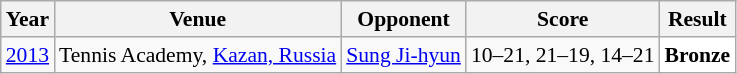<table class="sortable wikitable" style="font-size: 90%;">
<tr>
<th>Year</th>
<th>Venue</th>
<th>Opponent</th>
<th>Score</th>
<th>Result</th>
</tr>
<tr>
<td align="center"><a href='#'>2013</a></td>
<td align="left">Tennis Academy, <a href='#'>Kazan, Russia</a></td>
<td align="left"> <a href='#'>Sung Ji-hyun</a></td>
<td align="left">10–21, 21–19, 14–21</td>
<td style="text-align:left; background:white"> <strong>Bronze</strong></td>
</tr>
</table>
